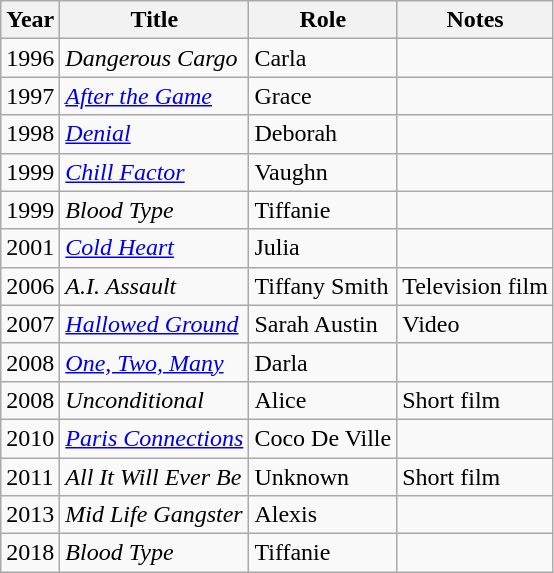<table class="wikitable sortable">
<tr>
<th>Year</th>
<th>Title</th>
<th>Role</th>
<th class="unsortable">Notes</th>
</tr>
<tr>
<td>1996</td>
<td><em>Dangerous Cargo</em></td>
<td>Carla</td>
<td></td>
</tr>
<tr>
<td>1997</td>
<td><em><a href='#'>After the Game</a></em></td>
<td>Grace</td>
<td></td>
</tr>
<tr>
<td>1998</td>
<td><em><a href='#'>Denial</a></em></td>
<td>Deborah</td>
<td></td>
</tr>
<tr>
<td>1999</td>
<td><em><a href='#'>Chill Factor</a></em></td>
<td>Vaughn</td>
<td></td>
</tr>
<tr>
<td>1999</td>
<td><em>Blood Type</em></td>
<td>Tiffanie</td>
<td></td>
</tr>
<tr>
<td>2001</td>
<td><em><a href='#'>Cold Heart</a></em></td>
<td>Julia</td>
<td></td>
</tr>
<tr>
<td>2006</td>
<td><em>A.I. Assault</em></td>
<td>Tiffany Smith</td>
<td>Television film</td>
</tr>
<tr>
<td>2007</td>
<td><em><a href='#'>Hallowed Ground</a></em></td>
<td>Sarah Austin</td>
<td>Video</td>
</tr>
<tr>
<td>2008</td>
<td><em><a href='#'>One, Two, Many</a></em></td>
<td>Darla</td>
<td></td>
</tr>
<tr>
<td>2008</td>
<td><em>Unconditional</em></td>
<td>Alice</td>
<td>Short film</td>
</tr>
<tr>
<td>2010</td>
<td><em><a href='#'>Paris Connections</a></em></td>
<td>Coco De Ville</td>
<td></td>
</tr>
<tr>
<td>2011</td>
<td><em>All It Will Ever Be</em></td>
<td>Unknown</td>
<td>Short film</td>
</tr>
<tr>
<td>2013</td>
<td><em>Mid Life Gangster</em></td>
<td>Alexis</td>
<td></td>
</tr>
<tr>
<td>2018</td>
<td><em>Blood Type</em></td>
<td>Tiffanie</td>
<td></td>
</tr>
</table>
